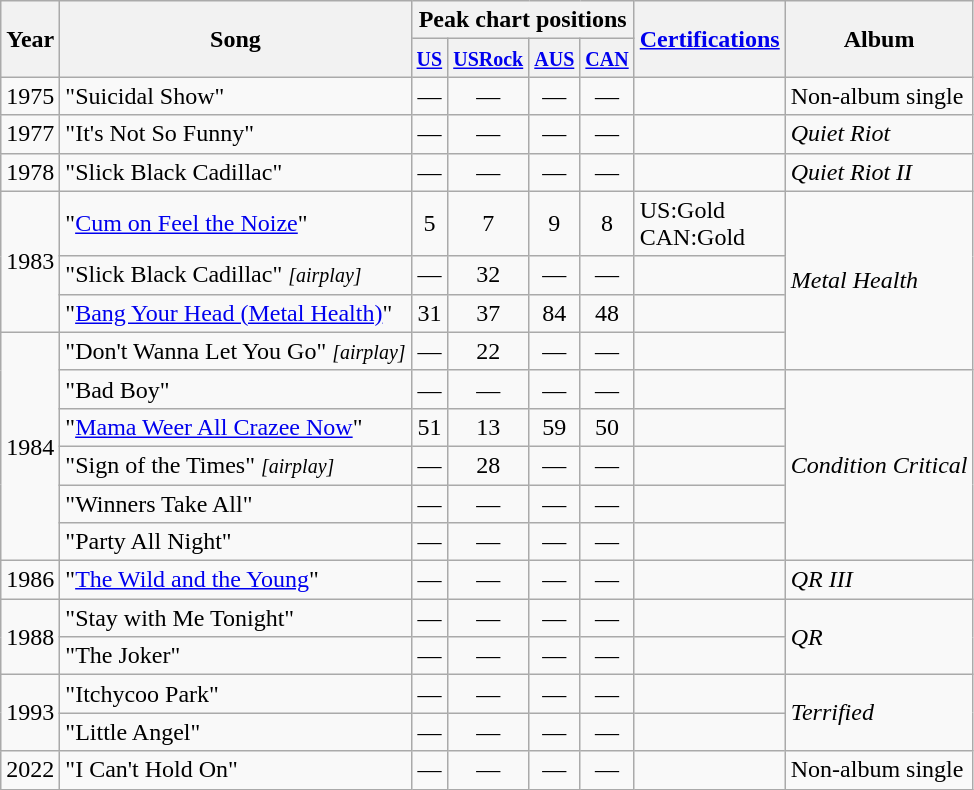<table class="wikitable">
<tr>
<th rowspan="2">Year</th>
<th rowspan="2">Song</th>
<th colspan="4">Peak chart positions</th>
<th rowspan="2"><a href='#'>Certifications</a></th>
<th rowspan="2">Album</th>
</tr>
<tr>
<th><small><a href='#'>US</a></small></th>
<th><small><a href='#'>USRock</a></small></th>
<th><small><a href='#'>AUS</a></small></th>
<th><small><a href='#'>CAN</a></small></th>
</tr>
<tr>
<td>1975</td>
<td>"Suicidal Show"</td>
<td style="text-align:center;">—</td>
<td style="text-align:center;">—</td>
<td style="text-align:center;">—</td>
<td style="text-align:center;">—</td>
<td></td>
<td>Non-album single</td>
</tr>
<tr>
<td>1977</td>
<td>"It's Not So Funny"</td>
<td style="text-align:center;">—</td>
<td style="text-align:center;">—</td>
<td style="text-align:center;">—</td>
<td style="text-align:center;">—</td>
<td></td>
<td><em>Quiet Riot</em></td>
</tr>
<tr>
<td>1978</td>
<td>"Slick Black Cadillac"</td>
<td style="text-align:center;">—</td>
<td style="text-align:center;">—</td>
<td style="text-align:center;">—</td>
<td style="text-align:center;">—</td>
<td></td>
<td><em>Quiet Riot II</em></td>
</tr>
<tr>
<td rowspan="3">1983</td>
<td>"<a href='#'>Cum on Feel the Noize</a>"</td>
<td style="text-align:center;">5</td>
<td style="text-align:center;">7</td>
<td style="text-align:center;">9</td>
<td style="text-align:center;">8</td>
<td>US:Gold<br>CAN:Gold</td>
<td rowspan="4"><em>Metal Health</em></td>
</tr>
<tr>
<td>"Slick Black Cadillac" <small><em>[airplay]</em></small></td>
<td style="text-align:center;">—</td>
<td style="text-align:center;">32</td>
<td style="text-align:center;">—</td>
<td style="text-align:center;">—</td>
<td></td>
</tr>
<tr>
<td>"<a href='#'>Bang Your Head (Metal Health)</a>"</td>
<td style="text-align:center;">31</td>
<td style="text-align:center;">37</td>
<td style="text-align:center;">84</td>
<td style="text-align:center;">48</td>
<td></td>
</tr>
<tr>
<td rowspan="6">1984</td>
<td>"Don't Wanna Let You Go" <small><em>[airplay]</em></small></td>
<td style="text-align:center;">—</td>
<td style="text-align:center;">22</td>
<td style="text-align:center;">—</td>
<td style="text-align:center;">—</td>
<td></td>
</tr>
<tr>
<td>"Bad Boy"</td>
<td style="text-align:center;">—</td>
<td style="text-align:center;">—</td>
<td style="text-align:center;">—</td>
<td style="text-align:center;">—</td>
<td></td>
<td rowspan="5"><em>Condition Critical</em></td>
</tr>
<tr>
<td>"<a href='#'>Mama Weer All Crazee Now</a>"</td>
<td style="text-align:center;">51</td>
<td style="text-align:center;">13</td>
<td style="text-align:center;">59</td>
<td style="text-align:center;">50</td>
<td></td>
</tr>
<tr>
<td>"Sign of the Times" <small><em>[airplay]</em></small></td>
<td style="text-align:center;">—</td>
<td style="text-align:center;">28</td>
<td style="text-align:center;">—</td>
<td style="text-align:center;">—</td>
<td></td>
</tr>
<tr>
<td>"Winners Take All"</td>
<td style="text-align:center;">—</td>
<td style="text-align:center;">—</td>
<td style="text-align:center;">—</td>
<td style="text-align:center;">—</td>
<td></td>
</tr>
<tr>
<td>"Party All Night"</td>
<td style="text-align:center;">—</td>
<td style="text-align:center;">—</td>
<td style="text-align:center;">—</td>
<td style="text-align:center;">—</td>
<td></td>
</tr>
<tr>
<td rowspan="1">1986</td>
<td>"<a href='#'>The Wild and the Young</a>"</td>
<td style="text-align:center;">—</td>
<td style="text-align:center;">—</td>
<td style="text-align:center;">—</td>
<td style="text-align:center;">—</td>
<td></td>
<td rowspan="1"><em>QR III</em></td>
</tr>
<tr>
<td rowspan="2">1988</td>
<td>"Stay with Me Tonight"</td>
<td style="text-align:center;">—</td>
<td style="text-align:center;">—</td>
<td style="text-align:center;">—</td>
<td style="text-align:center;">—</td>
<td></td>
<td rowspan="2"><em>QR</em></td>
</tr>
<tr>
<td>"The Joker"</td>
<td style="text-align:center;">—</td>
<td style="text-align:center;">—</td>
<td style="text-align:center;">—</td>
<td style="text-align:center;">—</td>
<td></td>
</tr>
<tr>
<td rowspan="2">1993</td>
<td>"Itchycoo Park"</td>
<td style="text-align:center;">—</td>
<td style="text-align:center;">—</td>
<td style="text-align:center;">—</td>
<td style="text-align:center;">—</td>
<td></td>
<td rowspan="2"><em>Terrified</em></td>
</tr>
<tr>
<td>"Little Angel"</td>
<td style="text-align:center;">—</td>
<td style="text-align:center;">—</td>
<td style="text-align:center;">—</td>
<td style="text-align:center;">—</td>
<td></td>
</tr>
<tr>
<td>2022</td>
<td>"I Can't Hold On"</td>
<td style="text-align:center;">—</td>
<td style="text-align:center;">—</td>
<td style="text-align:center;">—</td>
<td style="text-align:center;">—</td>
<td></td>
<td>Non-album single</td>
</tr>
</table>
